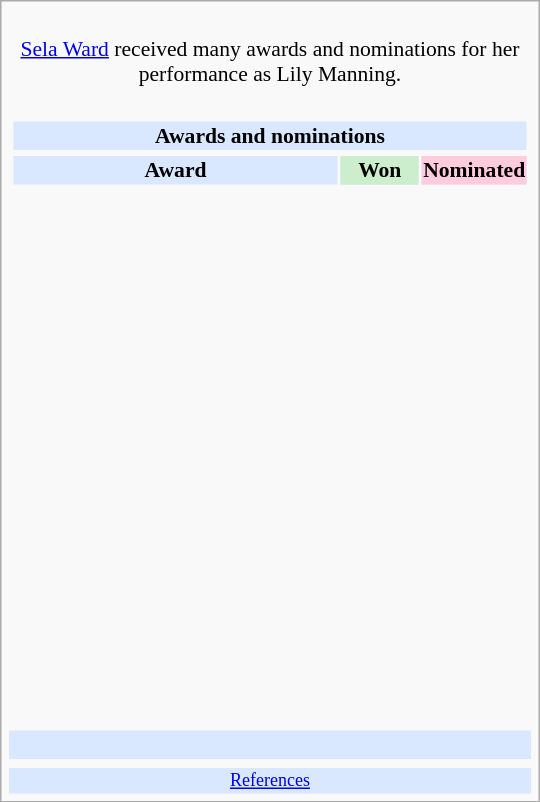<table class="infobox" style="width: 25em; text-align: left; font-size: 90%; vertical-align: middle;">
<tr>
<td colspan="3" style="text-align:center;"><br><a href='#'>Sela Ward</a> received many awards and nominations for her performance as Lily Manning.</td>
</tr>
<tr>
<td colspan=3><br><table class="collapsible collapsed" width=100%>
<tr>
<th colspan=3 style="background-color: #D9E8FF; text-align: center;">Awards and nominations</th>
</tr>
<tr>
</tr>
<tr bgcolor=#D9E8FF>
<td style="text-align:center;"><strong>Award</strong></td>
<td style="text-align:center; background: #cceecc; text-size:0.9em" width=50><strong>Won</strong></td>
<td style="text-align:center; background: #ffccdd; text-size:0.9em" width=50><strong>Nominated</strong></td>
</tr>
<tr>
<td align="center"><br></td>
<td></td>
<td></td>
</tr>
<tr>
<td align="center"><br></td>
<td></td>
<td></td>
</tr>
<tr>
<td align="center"><br></td>
<td></td>
<td></td>
</tr>
<tr>
<td align="center"><br></td>
<td></td>
<td></td>
</tr>
<tr>
<td align="center"><br></td>
<td></td>
<td></td>
</tr>
<tr>
<td align="center"><br></td>
<td></td>
<td></td>
</tr>
<tr>
<td align="center"><br></td>
<td></td>
<td></td>
</tr>
<tr>
<td align="center"><br></td>
<td></td>
<td></td>
</tr>
<tr>
<td align="center"><br></td>
<td></td>
<td></td>
</tr>
<tr>
<td align="center"><br></td>
<td></td>
<td></td>
</tr>
<tr>
<td align="center"><br></td>
<td></td>
<td></td>
</tr>
<tr>
<td align="center"><br></td>
<td></td>
<td></td>
</tr>
<tr>
<td align="center"><br></td>
<td></td>
<td></td>
</tr>
<tr>
<td align="center"><br></td>
<td></td>
<td></td>
</tr>
<tr>
<td align="center"><br></td>
<td></td>
<td></td>
</tr>
<tr>
<td align="center"><br></td>
<td></td>
<td></td>
</tr>
<tr>
<td align="center"><br></td>
<td></td>
<td></td>
</tr>
<tr>
</tr>
</table>
</td>
</tr>
<tr bgcolor=#D9E8FF>
<td align="center" colspan="3"><br></td>
</tr>
<tr>
<td></td>
<td></td>
<td></td>
</tr>
<tr bgcolor=#D9E8FF>
<td colspan="3" style="font-size: smaller; text-align:center;"><a href='#'>References</a></td>
</tr>
</table>
